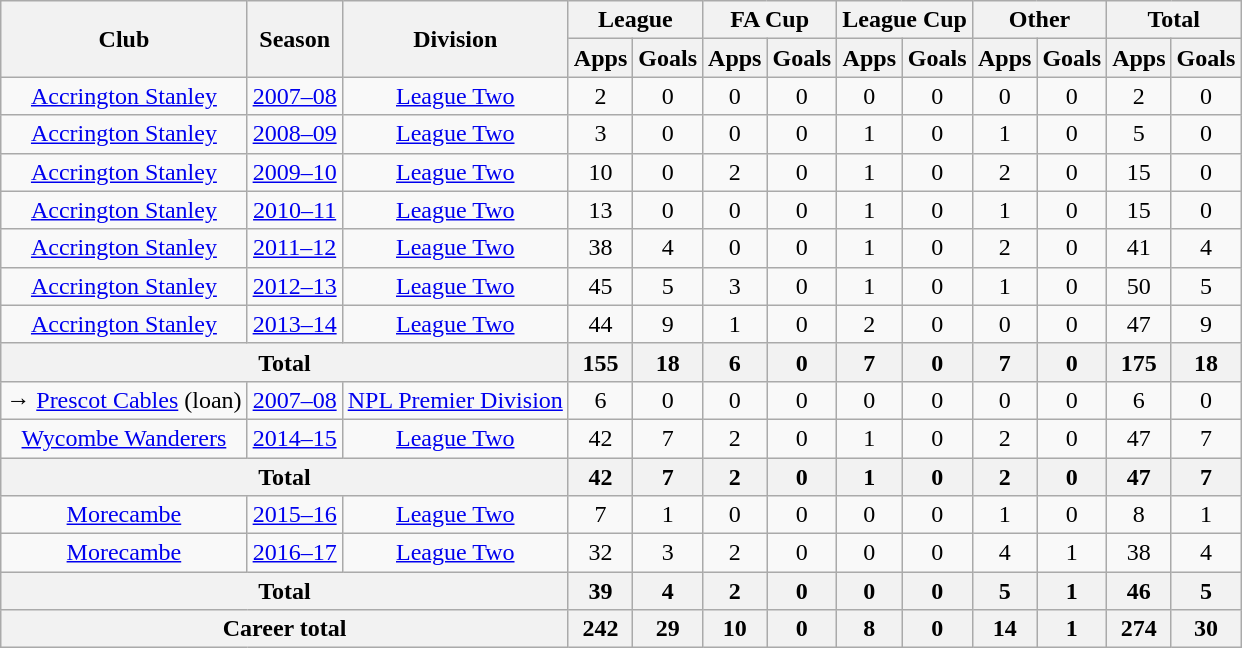<table class="wikitable" style="text-align:center">
<tr>
<th rowspan="2">Club</th>
<th rowspan="2">Season</th>
<th rowspan="2">Division</th>
<th colspan="2">League</th>
<th colspan="2">FA Cup</th>
<th colspan="2">League Cup</th>
<th colspan="2">Other</th>
<th colspan="2">Total</th>
</tr>
<tr>
<th>Apps</th>
<th>Goals</th>
<th>Apps</th>
<th>Goals</th>
<th>Apps</th>
<th>Goals</th>
<th>Apps</th>
<th>Goals</th>
<th>Apps</th>
<th>Goals</th>
</tr>
<tr>
<td><a href='#'>Accrington Stanley</a></td>
<td><a href='#'>2007–08</a></td>
<td><a href='#'>League Two</a></td>
<td>2</td>
<td>0</td>
<td>0</td>
<td>0</td>
<td>0</td>
<td>0</td>
<td>0</td>
<td>0</td>
<td>2</td>
<td>0</td>
</tr>
<tr>
<td><a href='#'>Accrington Stanley</a></td>
<td><a href='#'>2008–09</a></td>
<td><a href='#'>League Two</a></td>
<td>3</td>
<td>0</td>
<td>0</td>
<td>0</td>
<td>1</td>
<td>0</td>
<td>1</td>
<td>0</td>
<td>5</td>
<td>0</td>
</tr>
<tr>
<td><a href='#'>Accrington Stanley</a></td>
<td><a href='#'>2009–10</a></td>
<td><a href='#'>League Two</a></td>
<td>10</td>
<td>0</td>
<td>2</td>
<td>0</td>
<td>1</td>
<td>0</td>
<td>2</td>
<td>0</td>
<td>15</td>
<td>0</td>
</tr>
<tr>
<td><a href='#'>Accrington Stanley</a></td>
<td><a href='#'>2010–11</a></td>
<td><a href='#'>League Two</a></td>
<td>13</td>
<td>0</td>
<td>0</td>
<td>0</td>
<td>1</td>
<td>0</td>
<td>1</td>
<td>0</td>
<td>15</td>
<td>0</td>
</tr>
<tr>
<td><a href='#'>Accrington Stanley</a></td>
<td><a href='#'>2011–12</a></td>
<td><a href='#'>League Two</a></td>
<td>38</td>
<td>4</td>
<td>0</td>
<td>0</td>
<td>1</td>
<td>0</td>
<td>2</td>
<td>0</td>
<td>41</td>
<td>4</td>
</tr>
<tr>
<td><a href='#'>Accrington Stanley</a></td>
<td><a href='#'>2012–13</a></td>
<td><a href='#'>League Two</a></td>
<td>45</td>
<td>5</td>
<td>3</td>
<td>0</td>
<td>1</td>
<td>0</td>
<td>1</td>
<td>0</td>
<td>50</td>
<td>5</td>
</tr>
<tr>
<td><a href='#'>Accrington Stanley</a></td>
<td><a href='#'>2013–14</a></td>
<td><a href='#'>League Two</a></td>
<td>44</td>
<td>9</td>
<td>1</td>
<td>0</td>
<td>2</td>
<td>0</td>
<td>0</td>
<td>0</td>
<td>47</td>
<td>9</td>
</tr>
<tr>
<th colspan="3">Total</th>
<th>155</th>
<th>18</th>
<th>6</th>
<th>0</th>
<th>7</th>
<th>0</th>
<th>7</th>
<th>0</th>
<th>175</th>
<th>18</th>
</tr>
<tr>
<td>→ <a href='#'>Prescot Cables</a> (loan)</td>
<td><a href='#'>2007–08</a></td>
<td><a href='#'>NPL Premier Division</a></td>
<td>6</td>
<td>0</td>
<td>0</td>
<td>0</td>
<td>0</td>
<td>0</td>
<td>0</td>
<td>0</td>
<td>6</td>
<td>0</td>
</tr>
<tr>
<td><a href='#'>Wycombe Wanderers</a></td>
<td><a href='#'>2014–15</a></td>
<td><a href='#'>League Two</a></td>
<td>42</td>
<td>7</td>
<td>2</td>
<td>0</td>
<td>1</td>
<td>0</td>
<td>2</td>
<td>0</td>
<td>47</td>
<td>7</td>
</tr>
<tr>
<th colspan="3">Total</th>
<th>42</th>
<th>7</th>
<th>2</th>
<th>0</th>
<th>1</th>
<th>0</th>
<th>2</th>
<th>0</th>
<th>47</th>
<th>7</th>
</tr>
<tr>
<td><a href='#'>Morecambe</a></td>
<td><a href='#'>2015–16</a></td>
<td><a href='#'>League Two</a></td>
<td>7</td>
<td>1</td>
<td>0</td>
<td>0</td>
<td>0</td>
<td>0</td>
<td>1</td>
<td>0</td>
<td>8</td>
<td>1</td>
</tr>
<tr>
<td><a href='#'>Morecambe</a></td>
<td><a href='#'>2016–17</a></td>
<td><a href='#'>League Two</a></td>
<td>32</td>
<td>3</td>
<td>2</td>
<td>0</td>
<td>0</td>
<td>0</td>
<td>4</td>
<td>1</td>
<td>38</td>
<td>4</td>
</tr>
<tr>
<th colspan="3">Total</th>
<th>39</th>
<th>4</th>
<th>2</th>
<th>0</th>
<th>0</th>
<th>0</th>
<th>5</th>
<th>1</th>
<th>46</th>
<th>5</th>
</tr>
<tr>
<th colspan="3">Career total</th>
<th>242</th>
<th>29</th>
<th>10</th>
<th>0</th>
<th>8</th>
<th>0</th>
<th>14</th>
<th>1</th>
<th>274</th>
<th>30</th>
</tr>
</table>
